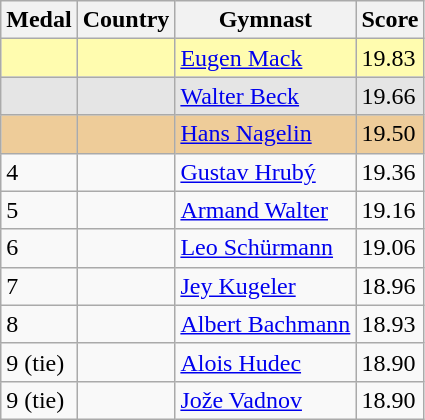<table class="wikitable">
<tr>
<th>Medal</th>
<th>Country</th>
<th>Gymnast</th>
<th>Score</th>
</tr>
<tr style="background:#fffcaf;">
<td></td>
<td></td>
<td><a href='#'>Eugen Mack</a></td>
<td>19.83</td>
</tr>
<tr style="background:#e5e5e5;">
<td></td>
<td></td>
<td><a href='#'>Walter Beck</a></td>
<td>19.66</td>
</tr>
<tr style="background:#ec9;">
<td></td>
<td></td>
<td><a href='#'>Hans Nagelin</a></td>
<td>19.50</td>
</tr>
<tr>
<td>4</td>
<td></td>
<td><a href='#'>Gustav Hrubý</a></td>
<td>19.36</td>
</tr>
<tr>
<td>5</td>
<td></td>
<td><a href='#'>Armand Walter</a></td>
<td>19.16</td>
</tr>
<tr>
<td>6</td>
<td></td>
<td><a href='#'>Leo Schürmann</a></td>
<td>19.06</td>
</tr>
<tr>
<td>7</td>
<td></td>
<td><a href='#'>Jey Kugeler</a></td>
<td>18.96</td>
</tr>
<tr>
<td>8</td>
<td></td>
<td><a href='#'>Albert Bachmann</a></td>
<td>18.93</td>
</tr>
<tr>
<td>9 (tie)</td>
<td></td>
<td><a href='#'>Alois Hudec</a></td>
<td>18.90</td>
</tr>
<tr>
<td>9 (tie)</td>
<td></td>
<td><a href='#'>Jože Vadnov</a></td>
<td>18.90</td>
</tr>
</table>
